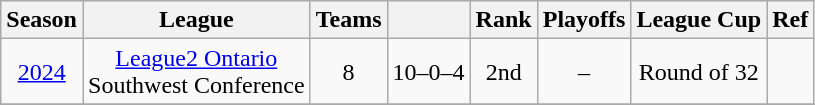<table class="wikitable" style="text-align: center;">
<tr>
<th>Season</th>
<th>League</th>
<th>Teams</th>
<th></th>
<th>Rank</th>
<th>Playoffs</th>
<th>League Cup</th>
<th>Ref</th>
</tr>
<tr>
<td><a href='#'>2024</a></td>
<td><a href='#'>League2 Ontario</a><br>Southwest Conference</td>
<td>8</td>
<td>10–0–4</td>
<td>2nd</td>
<td>–</td>
<td>Round of 32</td>
<td></td>
</tr>
<tr>
</tr>
</table>
